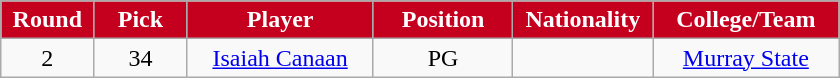<table class="wikitable sortable sortable">
<tr>
<th style="background:#c5001e; color:white; width:10%;">Round</th>
<th style="background:#c5001e; color:white; width:10%;">Pick</th>
<th style="background:#c5001e; color:white; width:20%;">Player</th>
<th style="background:#c5001e; color:white; width:15%;">Position</th>
<th style="background:#c5001e; color:white; width:15%;">Nationality</th>
<th style="background:#c5001e; color:white; width:20%;">College/Team</th>
</tr>
<tr style="text-align: center">
<td>2</td>
<td>34</td>
<td><a href='#'>Isaiah Canaan</a></td>
<td>PG</td>
<td></td>
<td><a href='#'>Murray State</a></td>
</tr>
</table>
